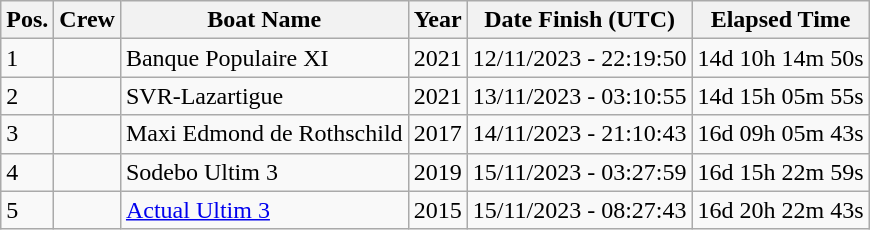<table class="wikitable sortable">
<tr>
<th>Pos.</th>
<th>Crew</th>
<th>Boat Name</th>
<th>Year</th>
<th>Date Finish (UTC)</th>
<th>Elapsed Time</th>
</tr>
<tr>
<td>1</td>
<td><br></td>
<td>Banque Populaire XI</td>
<td>2021</td>
<td>12/11/2023 - 22:19:50</td>
<td>14d 10h 14m 50s</td>
</tr>
<tr>
<td>2</td>
<td><br></td>
<td>SVR-Lazartigue</td>
<td>2021</td>
<td>13/11/2023 - 03:10:55</td>
<td>14d 15h 05m 55s</td>
</tr>
<tr>
<td>3</td>
<td><br></td>
<td>Maxi Edmond de Rothschild</td>
<td>2017</td>
<td>14/11/2023 - 21:10:43</td>
<td>16d 09h 05m 43s</td>
</tr>
<tr>
<td>4</td>
<td><br></td>
<td>Sodebo Ultim 3</td>
<td>2019</td>
<td>15/11/2023 - 03:27:59</td>
<td>16d 15h 22m 59s</td>
</tr>
<tr>
<td>5</td>
<td><br></td>
<td><a href='#'>Actual Ultim 3</a></td>
<td>2015</td>
<td>15/11/2023 - 08:27:43</td>
<td>16d 20h 22m 43s</td>
</tr>
</table>
